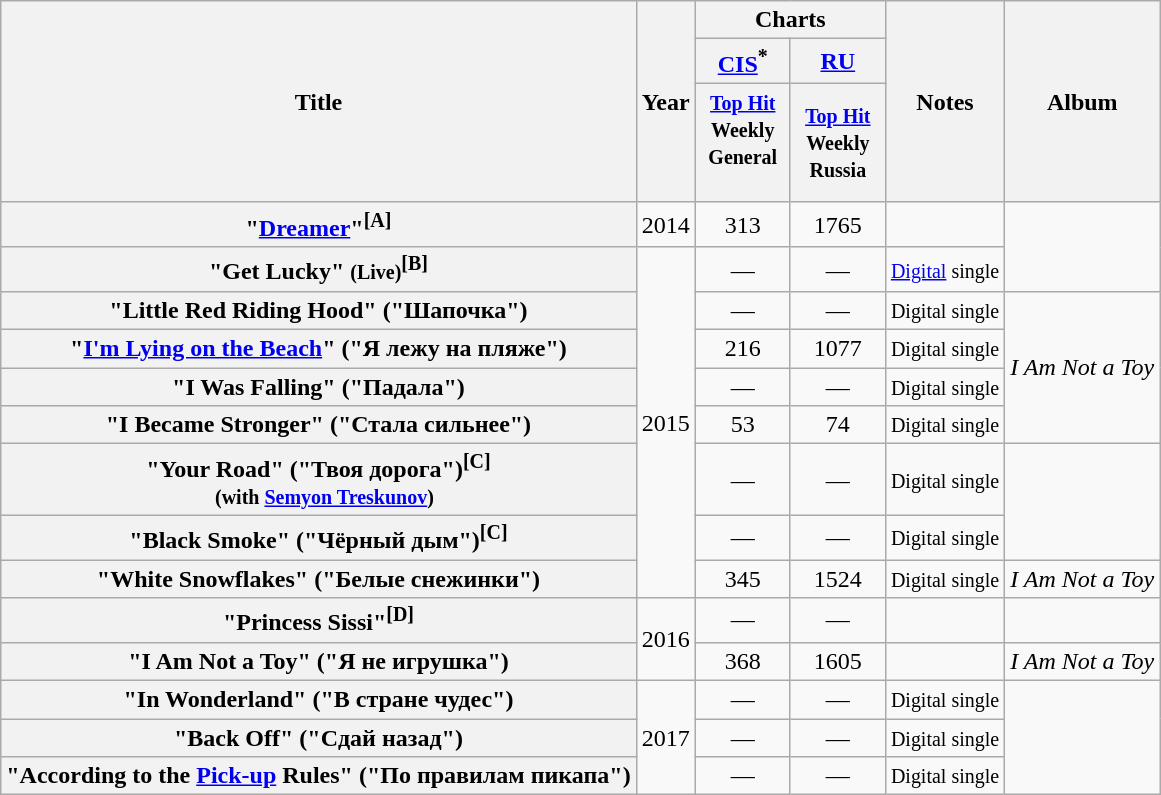<table class="wikitable plainrowheaders" style="text-align:center;">
<tr>
<th scope="col"rowspan="3">Title</th>
<th scope="col"rowspan="3">Year</th>
<th scope="col"colspan="2">Charts</th>
<th scope="col"rowspan="3">Notes</th>
<th scope="col"rowspan="3">Album</th>
</tr>
<tr>
<th colspan="1" align="center"><a href='#'>CIS</a><sup>*</sup></th>
<th align="center"><a href='#'>RU</a></th>
</tr>
<tr>
<th style="width:3.5em;"><small><a href='#'>Top Hit</a><br>Weekly<br>General<br></small><br></th>
<th style="width:3.5em;"><small><a href='#'>Top Hit</a><br>Weekly<br>Russia<br></small></th>
</tr>
<tr>
<th scope="row">"<a href='#'>Dreamer</a>"<sup>[A]</sup></th>
<td align="center">2014</td>
<td align="center">313<br></td>
<td align="center">1765</td>
<td><small></small></td>
<td rowspan="2"></td>
</tr>
<tr>
<th scope="row">"Get Lucky" <small>(Live)</small><sup>[B]</sup></th>
<td rowspan="8" align="center">2015</td>
<td align="center">—<br></td>
<td align="center">—</td>
<td><small><a href='#'>Digital</a> single</small></td>
</tr>
<tr>
<th scope="row">"Little Red Riding Hood" ("Шапочка")</th>
<td align="center">—<br></td>
<td align="center">—</td>
<td><small>Digital single</small></td>
<td rowspan="4"><em>I Am Not a Toy</em></td>
</tr>
<tr>
<th scope="row">"<a href='#'>I'm Lying on the Beach</a>" ("Я лежу на пляже")</th>
<td align="center">216<br></td>
<td align="center">1077</td>
<td><small>Digital single</small></td>
</tr>
<tr>
<th scope="row">"I Was Falling" ("Падала")</th>
<td align="center">—<br></td>
<td align="center">—</td>
<td><small>Digital single</small></td>
</tr>
<tr>
<th scope="row">"I Became Stronger" ("Стала сильнее")</th>
<td align="center">53<br></td>
<td align="center">74</td>
<td><small>Digital single</small></td>
</tr>
<tr>
<th scope="row">"Your Road" ("Твоя дорога")<sup>[C]</sup><br>  <small>(with <a href='#'>Semyon Treskunov</a>)</small></th>
<td align="center">—<br></td>
<td align="center">—</td>
<td><small>Digital single</small></td>
<td rowspan="2"></td>
</tr>
<tr>
<th scope="row">"Black Smoke" ("Чёрный дым")<sup>[C]</sup></th>
<td align="center">—<br></td>
<td align="center">—</td>
<td><small>Digital single</small></td>
</tr>
<tr>
<th scope="row">"White Snowflakes" ("Белые снежинки")</th>
<td align="center">345<br></td>
<td align="center">1524</td>
<td><small>Digital single</small></td>
<td rowspan="1"><em>I Am Not a Toy</em></td>
</tr>
<tr>
<th scope="row">"Princess Sissi"<sup>[D]</sup></th>
<td rowspan="2" align="center">2016</td>
<td align="center">—<br></td>
<td align="center">—</td>
<td><small></small></td>
<td></td>
</tr>
<tr>
<th scope="row">"I Am Not a Toy" ("Я не игрушка")</th>
<td align="center">368<br></td>
<td align="center">1605</td>
<td><small></small></td>
<td rowspan="1"><em>I Am Not a Toy</em></td>
</tr>
<tr>
<th scope="row">"In Wonderland" ("В стране чудес")</th>
<td rowspan="3" align="center">2017</td>
<td align="center">—<br></td>
<td align="center">—</td>
<td><small>Digital single</small></td>
<td rowspan="3"></td>
</tr>
<tr>
<th scope="row">"Back Off" ("Сдай назад")</th>
<td align="center">—<br></td>
<td align="center">—</td>
<td><small>Digital single</small></td>
</tr>
<tr>
<th scope="row">"According to the <a href='#'>Pick-up</a> Rules" ("По правилам пикапа")</th>
<td align="center">—<br></td>
<td align="center">—</td>
<td><small>Digital single</small></td>
</tr>
</table>
